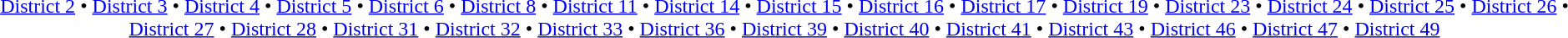<table id=toc class=toc summary=Contents>
<tr>
<td align=center><br><a href='#'>District 2</a> • <a href='#'>District 3</a> • <a href='#'>District 4</a> • <a href='#'>District 5</a> • <a href='#'>District 6</a> • <a href='#'>District 8</a> • <a href='#'>District 11</a> • <a href='#'>District 14</a> • <a href='#'>District 15</a> • <a href='#'>District 16</a> • <a href='#'>District 17</a> • <a href='#'>District 19</a> • <a href='#'>District 23</a> • <a href='#'>District 24</a> • <a href='#'>District 25</a> • <a href='#'>District 26</a> • <a href='#'>District 27</a> • <a href='#'>District 28</a> • <a href='#'>District 31</a> • <a href='#'>District 32</a> • <a href='#'>District 33</a> • <a href='#'>District 36</a> • <a href='#'>District 39</a> • <a href='#'>District 40</a> • <a href='#'>District 41</a> • <a href='#'>District 43</a> • <a href='#'>District 46</a> • <a href='#'>District 47</a> • <a href='#'>District 49</a></td>
</tr>
</table>
